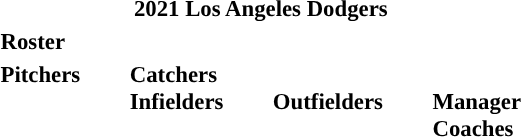<table class="toccolours" style="font-size: 95%;">
<tr>
<th colspan="10">2021 Los Angeles Dodgers</th>
</tr>
<tr>
<td colspan="10"><strong>Roster</strong></td>
</tr>
<tr>
<td valign="top"><strong>Pitchers</strong><br>



































</td>
<td width="25px"></td>
<td valign="top"><strong>Catchers</strong><br>


<strong>Infielders</strong>








</td>
<td width="25px"></td>
<td valign="top"><br><strong>Outfielders</strong>











</td>
<td width="25px"></td>
<td valign="top"><br><strong>Manager</strong>
<br><strong>Coaches</strong>
 
 
 
 
 
 
 
 
 
 
 </td>
</tr>
</table>
